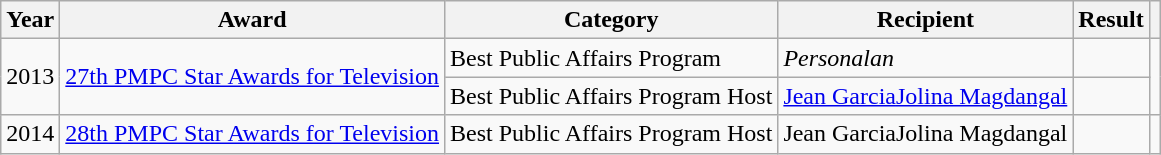<table class="wikitable">
<tr>
<th>Year</th>
<th>Award</th>
<th>Category</th>
<th>Recipient</th>
<th>Result</th>
<th></th>
</tr>
<tr>
<td rowspan=2>2013</td>
<td rowspan=2><a href='#'>27th PMPC Star Awards for Television</a></td>
<td>Best Public Affairs Program</td>
<td><em>Personalan</em></td>
<td></td>
<td rowspan=2></td>
</tr>
<tr>
<td>Best Public Affairs Program Host</td>
<td><a href='#'>Jean Garcia</a><a href='#'>Jolina Magdangal</a></td>
<td></td>
</tr>
<tr>
<td rowspan=2>2014</td>
<td rowspan=2><a href='#'>28th PMPC Star Awards for Television</a></td>
<td>Best Public Affairs Program Host</td>
<td>Jean GarciaJolina Magdangal</td>
<td></td>
<td></td>
</tr>
</table>
